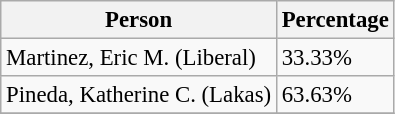<table class="sortable wikitable" style="font-size:95%;">
<tr>
<th>Person</th>
<th>Percentage</th>
</tr>
<tr>
<td>Martinez, Eric M. (Liberal)</td>
<td>33.33% </td>
</tr>
<tr>
<td>Pineda, Katherine C. (Lakas)</td>
<td>63.63% </td>
</tr>
<tr>
</tr>
</table>
